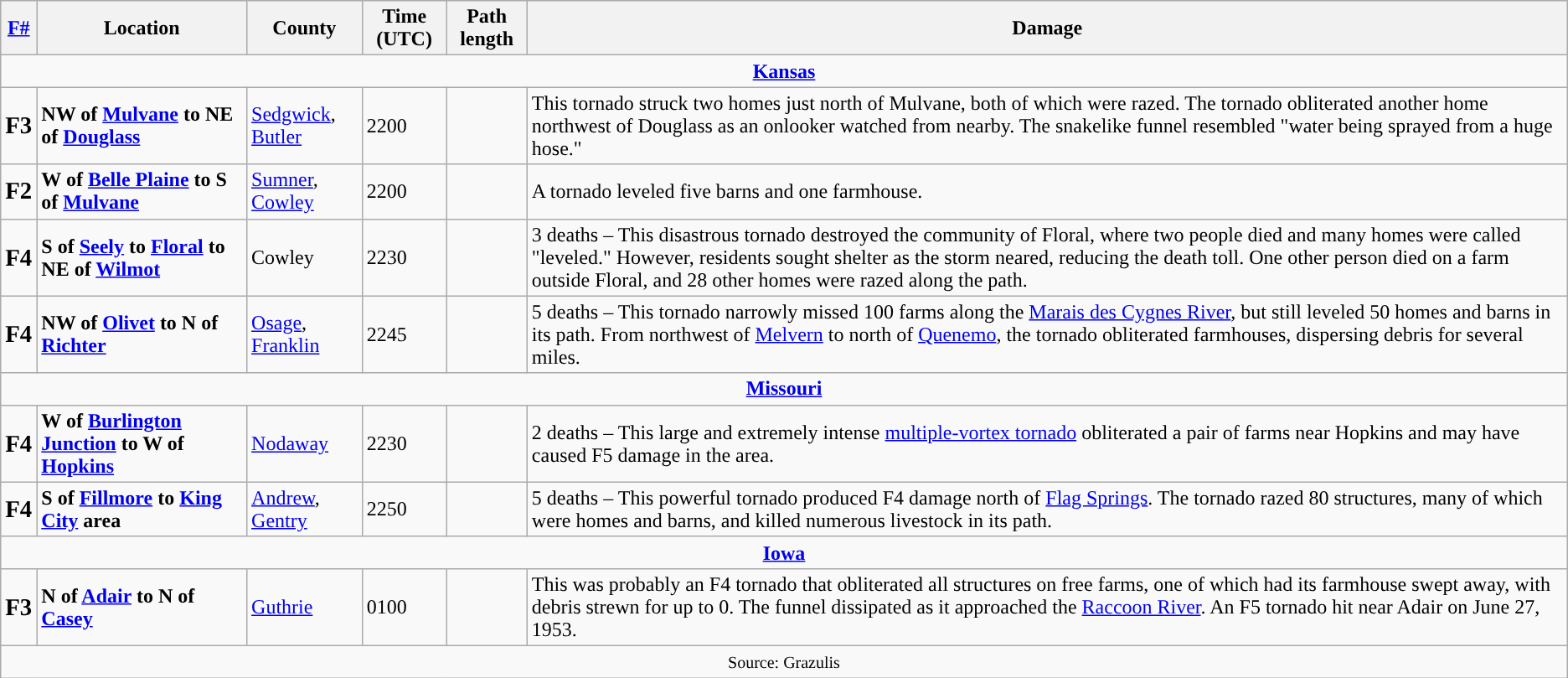<table class="wikitable">
<tr>
<th><strong><a href='#'>F#</a></strong></th>
<th><strong>Location</strong></th>
<th><strong>County</strong></th>
<th><strong>Time (UTC)</strong></th>
<th><strong>Path length</strong></th>
<th><strong>Damage</strong></th>
</tr>
<tr>
<td colspan="7" align=center><strong><a href='#'>Kansas</a></strong></td>
</tr>
<tr>
<td><big><strong>F3</strong></big></td>
<td><strong>NW of <a href='#'>Mulvane</a> to NE of <a href='#'>Douglass</a></strong></td>
<td><a href='#'>Sedgwick</a>, <a href='#'>Butler</a></td>
<td>2200</td>
<td></td>
<td>This tornado struck two homes just north of Mulvane, both of which were razed. The tornado obliterated another home northwest of Douglass as an onlooker watched from nearby. The snakelike funnel resembled "water being sprayed from a huge hose."</td>
</tr>
<tr>
<td><big><strong>F2</strong></big></td>
<td><strong>W of <a href='#'>Belle Plaine</a> to S of <a href='#'>Mulvane</a></strong></td>
<td><a href='#'>Sumner</a>, <a href='#'>Cowley</a></td>
<td>2200</td>
<td></td>
<td>A tornado leveled five barns and one farmhouse.</td>
</tr>
<tr>
<td><big><strong>F4</strong></big></td>
<td><strong>S of <a href='#'>Seely</a> to <a href='#'>Floral</a> to NE of <a href='#'>Wilmot</a></strong></td>
<td>Cowley</td>
<td>2230</td>
<td></td>
<td>3 deaths – This disastrous tornado destroyed the community of Floral, where two people died and many homes were called "leveled." However, residents sought shelter as the storm neared, reducing the death toll. One other person died on a farm outside Floral, and 28 other homes were razed along the path.</td>
</tr>
<tr>
<td><big><strong>F4</strong></big></td>
<td><strong>NW of <a href='#'>Olivet</a> to N of <a href='#'>Richter</a></strong></td>
<td><a href='#'>Osage</a>, <a href='#'>Franklin</a></td>
<td>2245</td>
<td></td>
<td>5 deaths – This tornado narrowly missed 100 farms along the <a href='#'>Marais des Cygnes River</a>, but still leveled 50 homes and barns in its path. From northwest of <a href='#'>Melvern</a> to north of <a href='#'>Quenemo</a>, the tornado obliterated farmhouses, dispersing debris for several miles.</td>
</tr>
<tr>
<td colspan="7" align=center><strong><a href='#'>Missouri</a></strong></td>
</tr>
<tr>
<td><big><strong>F4</strong></big></td>
<td><strong>W of <a href='#'>Burlington Junction</a> to W of <a href='#'>Hopkins</a></strong></td>
<td><a href='#'>Nodaway</a></td>
<td>2230</td>
<td></td>
<td>2 deaths – This large and extremely intense <a href='#'>multiple-vortex tornado</a> obliterated a pair of farms near Hopkins and may have caused F5 damage in the area.</td>
</tr>
<tr>
<td><big><strong>F4</strong></big></td>
<td><strong>S of <a href='#'>Fillmore</a> to <a href='#'>King City</a> area</strong></td>
<td><a href='#'>Andrew</a>, <a href='#'>Gentry</a></td>
<td>2250</td>
<td></td>
<td>5 deaths – This powerful tornado produced F4 damage north of <a href='#'>Flag Springs</a>. The tornado razed 80 structures, many of which were homes and barns, and killed numerous livestock in its path.</td>
</tr>
<tr>
<td colspan="7" align=center><strong><a href='#'>Iowa</a></strong></td>
</tr>
<tr>
<td><big><strong>F3</strong></big></td>
<td><strong>N of <a href='#'>Adair</a> to N of <a href='#'>Casey</a></strong></td>
<td><a href='#'>Guthrie</a></td>
<td>0100</td>
<td></td>
<td>This was probably an F4 tornado that obliterated all structures on free farms, one of which had its farmhouse swept away, with debris strewn for up to 0. The funnel dissipated as it approached the <a href='#'>Raccoon River</a>. An F5 tornado hit near Adair on June 27, 1953.</td>
</tr>
<tr>
<td colspan="7" align=center><small>Source: Grazulis</small></td>
</tr>
</table>
